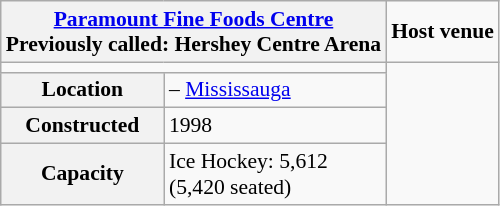<table class=wikitable style="text-align:center; font-size:90%;">
<tr>
<th colspan=2><a href='#'>Paramount Fine Foods Centre</a><br>Previously called: Hershey Centre Arena</th>
<td colspan=2><strong>Host venue</strong></td>
</tr>
<tr>
<td colspan=2></td>
</tr>
<tr align=left>
<th>Location</th>
<td> – <a href='#'>Mississauga</a></td>
</tr>
<tr align=left>
<th>Constructed</th>
<td>1998</td>
</tr>
<tr align=left>
<th>Capacity</th>
<td>Ice Hockey: 5,612 <br> (5,420 seated)⁣</td>
</tr>
</table>
